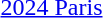<table>
<tr>
<td rowspan=2><a href='#'>2024 Paris</a><br></td>
<td rowspan=2></td>
<td rowspan=2></td>
<td></td>
</tr>
<tr>
<td></td>
</tr>
</table>
